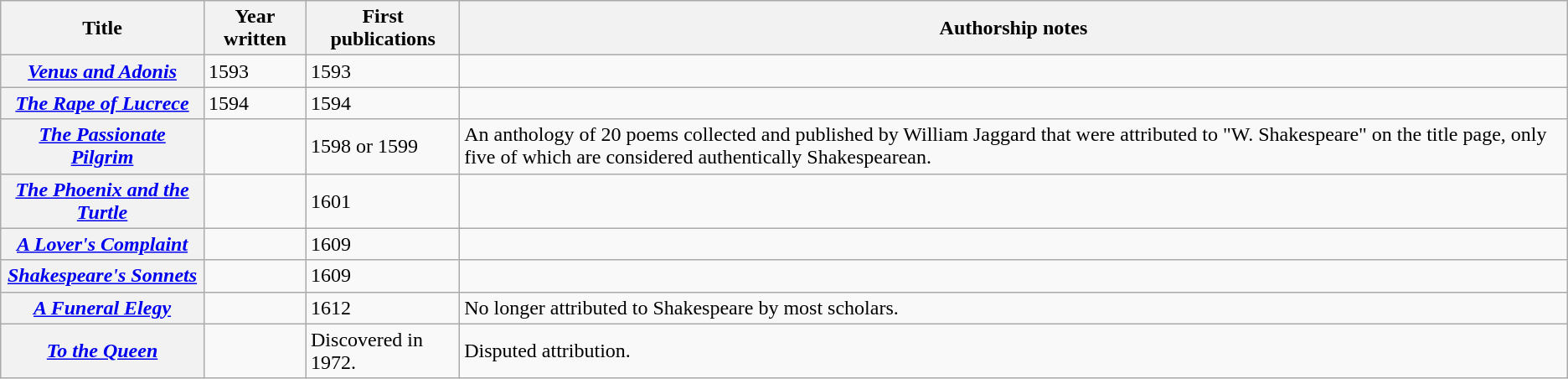<table class="wikitable">
<tr>
<th>Title</th>
<th>Year written</th>
<th>First publications</th>
<th>Authorship notes</th>
</tr>
<tr>
<th><em><a href='#'>Venus and Adonis</a></em></th>
<td>1593</td>
<td>1593</td>
<td></td>
</tr>
<tr>
<th><em><a href='#'>The Rape of Lucrece</a></em></th>
<td>1594</td>
<td>1594</td>
<td></td>
</tr>
<tr>
<th><em><a href='#'>The Passionate Pilgrim</a></em></th>
<td></td>
<td>1598 or 1599</td>
<td>An anthology of 20 poems collected and published by William Jaggard that were attributed to "W. Shakespeare" on the title page, only five of which are considered authentically Shakespearean.</td>
</tr>
<tr>
<th><em><a href='#'>The Phoenix and the Turtle</a></em></th>
<td></td>
<td>1601</td>
<td></td>
</tr>
<tr>
<th><em><a href='#'>A Lover's Complaint</a></em></th>
<td></td>
<td>1609</td>
<td></td>
</tr>
<tr>
<th><em><a href='#'>Shakespeare's Sonnets</a></em></th>
<td></td>
<td>1609</td>
<td></td>
</tr>
<tr>
<th><em><a href='#'>A Funeral Elegy</a></em></th>
<td></td>
<td>1612</td>
<td>No longer attributed to Shakespeare by most scholars.</td>
</tr>
<tr>
<th><em><a href='#'>To the Queen</a></em></th>
<td></td>
<td>Discovered in 1972.</td>
<td>Disputed attribution.</td>
</tr>
</table>
